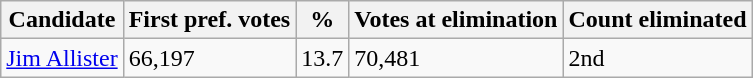<table class="wikitable">
<tr>
<th>Candidate</th>
<th>First pref. votes</th>
<th>%</th>
<th>Votes at elimination</th>
<th>Count eliminated</th>
</tr>
<tr>
<td><a href='#'>Jim Allister</a></td>
<td>66,197</td>
<td>13.7</td>
<td>70,481</td>
<td>2nd</td>
</tr>
</table>
